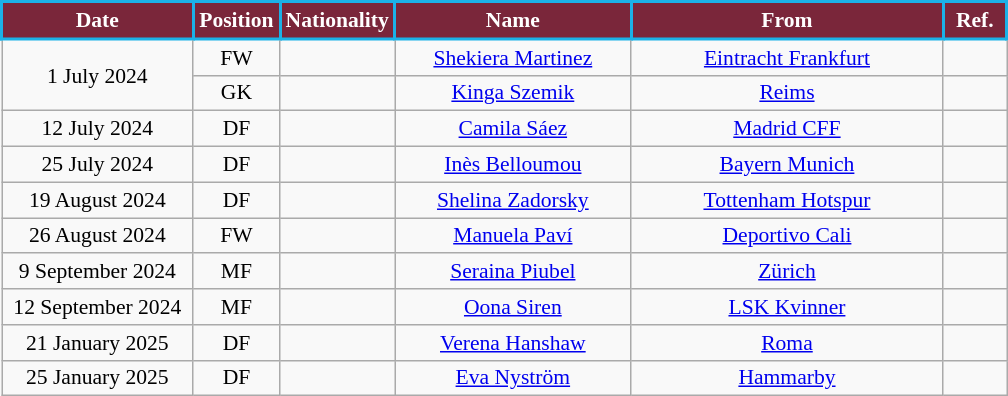<table class="wikitable" style="text-align:center; font-size:90%; ">
<tr>
<th style="background:#7A263A;color:white;border:2px solid #1BB1E7; width:120px;">Date</th>
<th style="background:#7A263A;color:white;border:2px solid #1BB1E7; width:50px;">Position</th>
<th style="background:#7A263A;color:white;border:2px solid #1BB1E7; width:50px;">Nationality</th>
<th style="background:#7A263A;color:white;border:2px solid #1BB1E7; width:150px;">Name</th>
<th style="background:#7A263A;color:white;border:2px solid #1BB1E7; width:200px;">From</th>
<th style="background:#7A263A;color:white;border:2px solid #1BB1E7; width:35px;">Ref.</th>
</tr>
<tr>
<td rowspan=2>1 July 2024</td>
<td>FW</td>
<td></td>
<td><a href='#'>Shekiera Martinez</a></td>
<td> <a href='#'>Eintracht Frankfurt</a></td>
<td></td>
</tr>
<tr>
<td>GK</td>
<td></td>
<td><a href='#'>Kinga Szemik</a></td>
<td> <a href='#'>Reims</a></td>
<td></td>
</tr>
<tr>
<td>12 July 2024</td>
<td>DF</td>
<td></td>
<td><a href='#'>Camila Sáez</a></td>
<td> <a href='#'>Madrid CFF</a></td>
<td></td>
</tr>
<tr>
<td>25 July 2024</td>
<td>DF</td>
<td></td>
<td><a href='#'>Inès Belloumou</a></td>
<td> <a href='#'>Bayern Munich</a></td>
<td></td>
</tr>
<tr>
<td>19 August 2024</td>
<td>DF</td>
<td></td>
<td><a href='#'>Shelina Zadorsky</a></td>
<td> <a href='#'>Tottenham Hotspur</a></td>
<td></td>
</tr>
<tr>
<td>26 August 2024</td>
<td>FW</td>
<td></td>
<td><a href='#'>Manuela Paví</a></td>
<td> <a href='#'>Deportivo Cali</a></td>
<td></td>
</tr>
<tr>
<td>9 September 2024</td>
<td>MF</td>
<td></td>
<td><a href='#'>Seraina Piubel</a></td>
<td> <a href='#'>Zürich</a></td>
<td></td>
</tr>
<tr>
<td>12 September 2024</td>
<td>MF</td>
<td></td>
<td><a href='#'>Oona Siren</a></td>
<td> <a href='#'>LSK Kvinner</a></td>
<td></td>
</tr>
<tr>
<td>21 January 2025</td>
<td>DF</td>
<td></td>
<td><a href='#'>Verena Hanshaw</a></td>
<td> <a href='#'>Roma</a></td>
<td></td>
</tr>
<tr>
<td>25 January 2025</td>
<td>DF</td>
<td></td>
<td><a href='#'>Eva Nyström</a></td>
<td> <a href='#'>Hammarby</a></td>
<td></td>
</tr>
</table>
